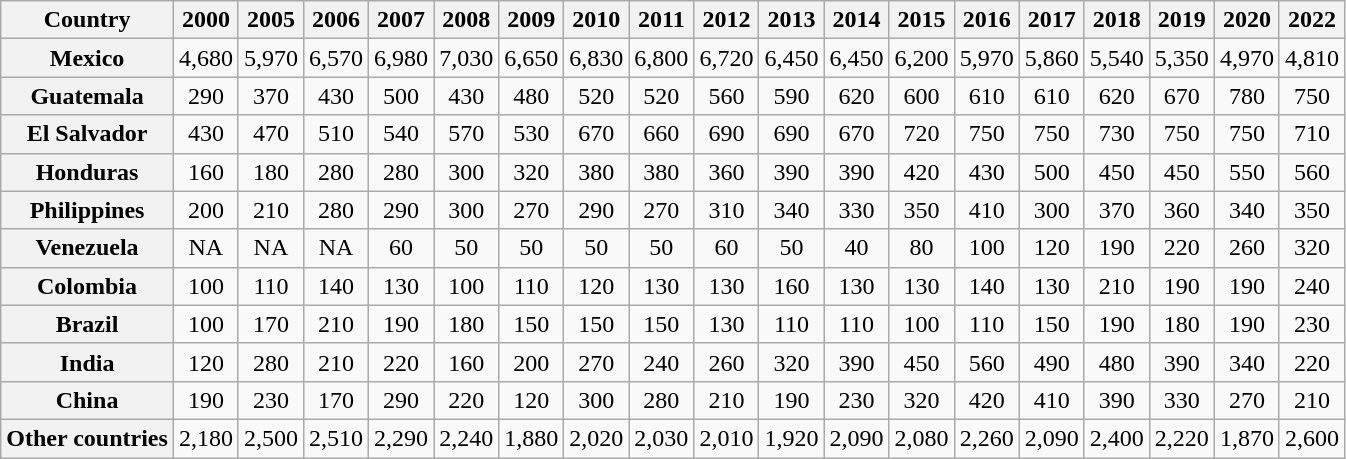<table class="wikitable sortable">
<tr>
<th align="center">Country</th>
<th align="center">2000</th>
<th align="center">2005</th>
<th align="center">2006</th>
<th align="center">2007</th>
<th align="center">2008</th>
<th align="center">2009</th>
<th align="center">2010</th>
<th align="center">2011</th>
<th align="center">2012</th>
<th align="center">2013</th>
<th align="center">2014</th>
<th align="center">2015</th>
<th align="center">2016</th>
<th align="center">2017</th>
<th align="center">2018</th>
<th align="center">2019</th>
<th align="center">2020</th>
<th align="center">2022</th>
</tr>
<tr>
<th align="center">Mexico</th>
<td align="center">4,680</td>
<td align="center">5,970</td>
<td align="center">6,570</td>
<td align="center">6,980</td>
<td align="center">7,030</td>
<td align="center">6,650</td>
<td align="center">6,830</td>
<td align="center">6,800</td>
<td align="center">6,720</td>
<td align="center">6,450</td>
<td align="center">6,450</td>
<td align="center">6,200</td>
<td align="center">5,970</td>
<td align="center">5,860</td>
<td align="center">5,540</td>
<td align="center">5,350</td>
<td align="center">4,970</td>
<td align="center">4,810</td>
</tr>
<tr>
<th align="center">Guatemala</th>
<td align="center">290</td>
<td align="center">370</td>
<td align="center">430</td>
<td align="center">500</td>
<td align="center">430</td>
<td align="center">480</td>
<td align="center">520</td>
<td align="center">520</td>
<td align="center">560</td>
<td align="center">590</td>
<td align="center">620</td>
<td align="center">600</td>
<td align="center">610</td>
<td align="center">610</td>
<td align="center">620</td>
<td align="center">670</td>
<td align="center">780</td>
<td align="center">750</td>
</tr>
<tr>
<th align="center">El Salvador</th>
<td align="center">430</td>
<td align="center">470</td>
<td align="center">510</td>
<td align="center">540</td>
<td align="center">570</td>
<td align="center">530</td>
<td align="center">670</td>
<td align="center">660</td>
<td align="center">690</td>
<td align="center">690</td>
<td align="center">670</td>
<td align="center">720</td>
<td align="center">750</td>
<td align="center">750</td>
<td align="center">730</td>
<td align="center">750</td>
<td align="center">750</td>
<td align="center">710</td>
</tr>
<tr>
<th align="center">Honduras</th>
<td align="center">160</td>
<td align="center">180</td>
<td align="center">280</td>
<td align="center">280</td>
<td align="center">300</td>
<td align="center">320</td>
<td align="center">380</td>
<td align="center">380</td>
<td align="center">360</td>
<td align="center">390</td>
<td align="center">390</td>
<td align="center">420</td>
<td align="center">430</td>
<td align="center">500</td>
<td align="center">450</td>
<td align="center">450</td>
<td align="center">550</td>
<td align="center">560</td>
</tr>
<tr>
<th align="center">Philippines</th>
<td align="center">200</td>
<td align="center">210</td>
<td align="center">280</td>
<td align="center">290</td>
<td align="center">300</td>
<td align="center">270</td>
<td align="center">290</td>
<td align="center">270</td>
<td align="center">310</td>
<td align="center">340</td>
<td align="center">330</td>
<td align="center">350</td>
<td align="center">410</td>
<td align="center">300</td>
<td align="center">370</td>
<td align="center">360</td>
<td align="center">340</td>
<td align="center">350</td>
</tr>
<tr>
<th align="center">Venezuela</th>
<td align="center">NA</td>
<td align="center">NA</td>
<td align="center">NA</td>
<td align="center">60</td>
<td align="center">50</td>
<td align="center">50</td>
<td align="center">50</td>
<td align="center">50</td>
<td align="center">60</td>
<td align="center">50</td>
<td align="center">40</td>
<td align="center">80</td>
<td align="center">100</td>
<td align="center">120</td>
<td align="center">190</td>
<td align="center">220</td>
<td align="center">260</td>
<td align="center">320</td>
</tr>
<tr>
<th align="center">Colombia</th>
<td align="center">100</td>
<td align="center">110</td>
<td align="center">140</td>
<td align="center">130</td>
<td align="center">100</td>
<td align="center">110</td>
<td align="center">120</td>
<td align="center">130</td>
<td align="center">130</td>
<td align="center">160</td>
<td align="center">130</td>
<td align="center">130</td>
<td align="center">140</td>
<td align="center">130</td>
<td align="center">210</td>
<td align="center">190</td>
<td align="center">190</td>
<td align="center">240</td>
</tr>
<tr>
<th align="center">Brazil</th>
<td align="center">100</td>
<td align="center">170</td>
<td align="center">210</td>
<td align="center">190</td>
<td align="center">180</td>
<td align="center">150</td>
<td align="center">150</td>
<td align="center">150</td>
<td align="center">130</td>
<td align="center">110</td>
<td align="center">110</td>
<td align="center">100</td>
<td align="center">110</td>
<td align="center">150</td>
<td align="center">190</td>
<td align="center">180</td>
<td align="center">190</td>
<td align="center">230</td>
</tr>
<tr>
<th align="center">India</th>
<td align="center">120</td>
<td align="center">280</td>
<td align="center">210</td>
<td align="center">220</td>
<td align="center">160</td>
<td align="center">200</td>
<td align="center">270</td>
<td align="center">240</td>
<td align="center">260</td>
<td align="center">320</td>
<td align="center">390</td>
<td align="center">450</td>
<td align="center">560</td>
<td align="center">490</td>
<td align="center">480</td>
<td align="center">390</td>
<td align="center">340</td>
<td align="center">220</td>
</tr>
<tr>
<th align="center">China</th>
<td align="center">190</td>
<td align="center">230</td>
<td align="center">170</td>
<td align="center">290</td>
<td align="center">220</td>
<td align="center">120</td>
<td align="center">300</td>
<td align="center">280</td>
<td align="center">210</td>
<td align="center">190</td>
<td align="center">230</td>
<td align="center">320</td>
<td align="center">420</td>
<td align="center">410</td>
<td align="center">390</td>
<td align="center">330</td>
<td align="center">270</td>
<td align="center">210</td>
</tr>
<tr>
<th align="center">Other countries</th>
<td align="center">2,180</td>
<td align="center">2,500</td>
<td align="center">2,510</td>
<td align="center">2,290</td>
<td align="center">2,240</td>
<td align="center">1,880</td>
<td align="center">2,020</td>
<td align="center">2,030</td>
<td align="center">2,010</td>
<td align="center">1,920</td>
<td align="center">2,090</td>
<td align="center">2,080</td>
<td align="center">2,260</td>
<td align="center">2,090</td>
<td align="center">2,400</td>
<td align="center">2,220</td>
<td align="center">1,870</td>
<td align="center">2,600</td>
</tr>
</table>
